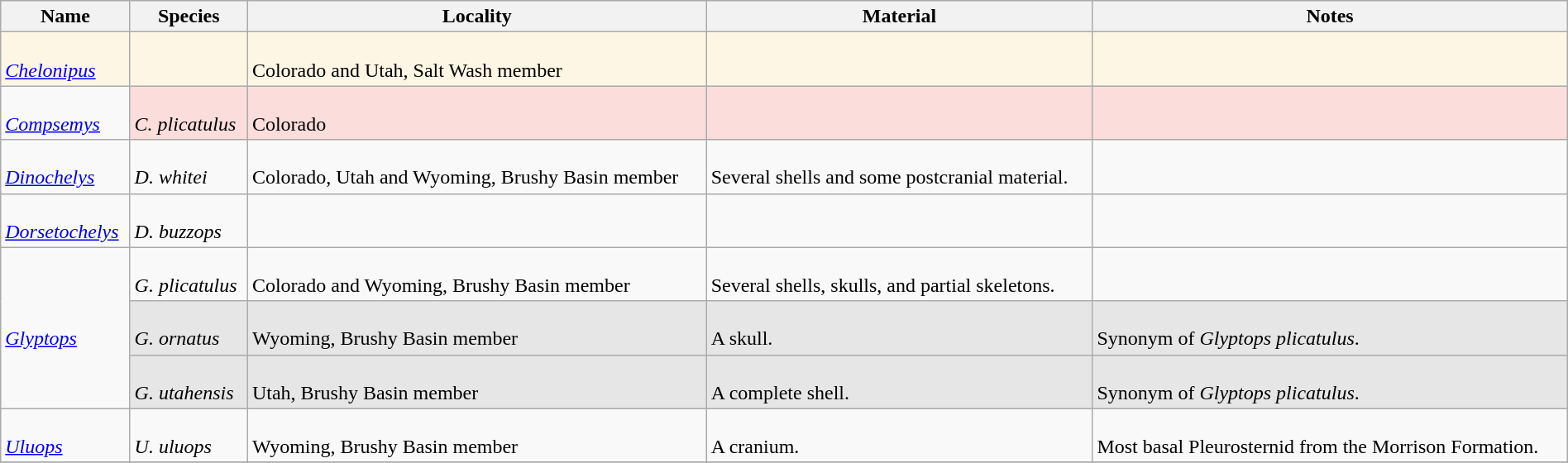<table class="wikitable" align="center" width="100%">
<tr>
<th>Name</th>
<th>Species</th>
<th>Locality</th>
<th>Material</th>
<th>Notes</th>
</tr>
<tr>
<td style="background:#FEF6E4;"><br><em><a href='#'>Chelonipus</a></em></td>
<td style="background:#FEF6E4;"></td>
<td style="background:#FEF6E4;"><br>Colorado and Utah, Salt Wash member</td>
<td style="background:#FEF6E4;"></td>
<td style="background:#FEF6E4;"></td>
</tr>
<tr>
<td><br><em><a href='#'>Compsemys</a></em></td>
<td style="background:#fbdddb;"><br><em>C. plicatulus</em></td>
<td style="background:#fbdddb;"><br>Colorado</td>
<td style="background:#fbdddb;"></td>
<td style="background:#fbdddb;"></td>
</tr>
<tr>
<td><br><em><a href='#'>Dinochelys</a></em></td>
<td><br><em>D. whitei</em></td>
<td><br>Colorado, Utah and Wyoming, Brushy Basin member</td>
<td><br>Several shells and some postcranial material.</td>
<td></td>
</tr>
<tr>
<td><br><em><a href='#'>Dorsetochelys</a></em></td>
<td><br><em>D. buzzops</em></td>
<td></td>
<td></td>
<td></td>
</tr>
<tr>
<td rowspan="3"><br><em><a href='#'>Glyptops</a></em></td>
<td><br><em>G. plicatulus</em></td>
<td><br>Colorado and Wyoming, Brushy Basin member</td>
<td><br>Several shells, skulls, and partial skeletons.</td>
<td></td>
</tr>
<tr>
<td style="background:#E6E6E6;"><br><em>G. ornatus</em></td>
<td style="background:#E6E6E6;"><br>Wyoming, Brushy Basin member</td>
<td style="background:#E6E6E6;"><br>A skull.</td>
<td style="background:#E6E6E6;"><br>Synonym of <em>Glyptops plicatulus</em>.</td>
</tr>
<tr>
<td style="background:#E6E6E6;"><br><em>G. utahensis</em></td>
<td style="background:#E6E6E6;"><br>Utah, Brushy Basin member</td>
<td style="background:#E6E6E6;"><br>A complete shell.</td>
<td style="background:#E6E6E6;"><br>Synonym of <em>Glyptops plicatulus</em>.</td>
</tr>
<tr>
<td><br><em><a href='#'>Uluops</a></em></td>
<td><br><em>U. uluops</em></td>
<td><br>Wyoming, Brushy Basin member</td>
<td><br>A cranium.</td>
<td><br>Most basal Pleurosternid from the Morrison Formation.</td>
</tr>
<tr>
</tr>
</table>
